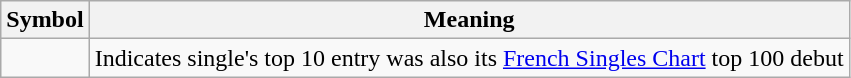<table class="wikitable">
<tr>
<th>Symbol</th>
<th>Meaning</th>
</tr>
<tr>
<td></td>
<td>Indicates single's top 10 entry was also its <a href='#'>French Singles Chart</a> top 100 debut</td>
</tr>
</table>
